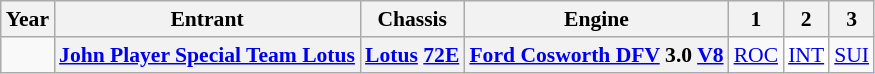<table class="wikitable" style="text-align:center; font-size:90%">
<tr>
<th>Year</th>
<th>Entrant</th>
<th>Chassis</th>
<th>Engine</th>
<th>1</th>
<th>2</th>
<th>3</th>
</tr>
<tr>
<td></td>
<th><a href='#'>John Player Special Team Lotus</a></th>
<th><a href='#'>Lotus</a> <a href='#'>72E</a></th>
<th><a href='#'>Ford Cosworth DFV</a> 3.0 <a href='#'>V8</a></th>
<td><a href='#'>ROC</a></td>
<td style="background:#FFFFFF;"><a href='#'>INT</a><br></td>
<td><a href='#'>SUI</a></td>
</tr>
</table>
